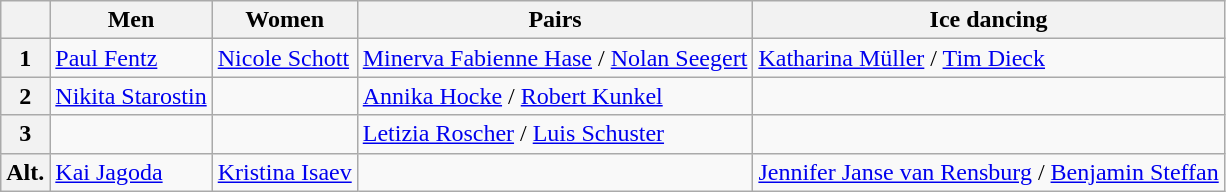<table class="wikitable">
<tr>
<th></th>
<th>Men</th>
<th>Women</th>
<th>Pairs</th>
<th>Ice dancing</th>
</tr>
<tr>
<th>1</th>
<td><a href='#'>Paul Fentz</a></td>
<td><a href='#'>Nicole Schott</a></td>
<td><a href='#'>Minerva Fabienne Hase</a> / <a href='#'>Nolan Seegert</a></td>
<td><a href='#'>Katharina Müller</a> / <a href='#'>Tim Dieck</a></td>
</tr>
<tr>
<th>2</th>
<td><a href='#'>Nikita Starostin</a></td>
<td></td>
<td><a href='#'>Annika Hocke</a> / <a href='#'>Robert Kunkel</a></td>
<td></td>
</tr>
<tr>
<th>3</th>
<td></td>
<td></td>
<td><a href='#'>Letizia Roscher</a> / <a href='#'>Luis Schuster</a></td>
<td></td>
</tr>
<tr>
<th>Alt.</th>
<td><a href='#'>Kai Jagoda</a></td>
<td><a href='#'>Kristina Isaev</a></td>
<td></td>
<td><a href='#'>Jennifer Janse van Rensburg</a> / <a href='#'>Benjamin Steffan</a></td>
</tr>
</table>
